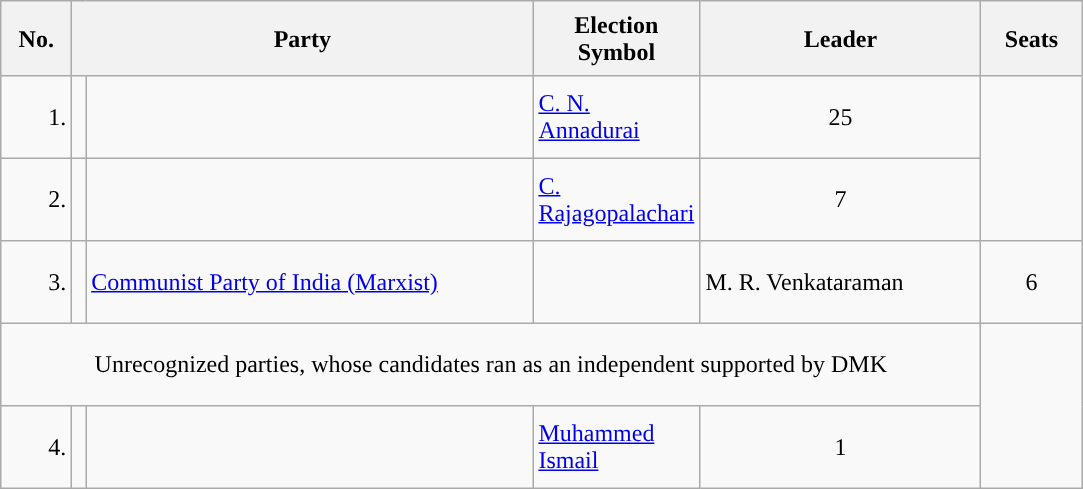<table class="wikitable">
<tr style="height: 50px;">
<th scope="col" style="width:40px;">No.<br></th>
<th scope="col" style="width:300px;"colspan="2">Party</th>
<th scope="col" style="width:80px;">Election Symbol</th>
<th scope="col" style="width:180px;">Leader</th>
<th scope="col" style="width:60px;">Seats</th>
</tr>
<tr style="height: 55px;">
<td style="text-align:right;">1.</td>
<td></td>
<td style="text-align:center;"><br></td>
<td><a href='#'>C. N. Annadurai</a></td>
<td style="text-align:center;">25</td>
</tr>
<tr style="height: 55px;">
<td style="text-align:right;">2.</td>
<td></td>
<td style="text-align:center;"></td>
<td><a href='#'>C. Rajagopalachari</a></td>
<td style="text-align:center;">7</td>
</tr>
<tr style="height: 55px;">
<td style="text-align:right;">3.</td>
<td></td>
<td><a href='#'>Communist Party of India  (Marxist)</a></td>
<td style="text-align:center;"></td>
<td>M. R. Venkataraman</td>
<td style="text-align:center;">6</td>
</tr>
<tr style="height: 55px;">
<td colspan = "5" align = "center">Unrecognized parties, whose candidates ran as an independent supported by DMK</td>
</tr>
<tr style="height: 55px;">
<td style="text-align:right;">4.</td>
<td></td>
<td style="text-align:center;"></td>
<td><a href='#'>Muhammed Ismail</a></td>
<td style="text-align:center;">1</td>
</tr>
</table>
